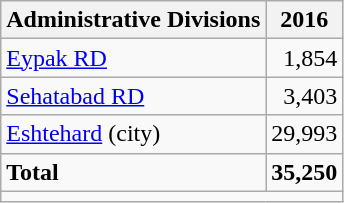<table class="wikitable">
<tr>
<th>Administrative Divisions</th>
<th>2016</th>
</tr>
<tr>
<td><a href='#'>Eypak RD</a></td>
<td style="text-align: right;">1,854</td>
</tr>
<tr>
<td><a href='#'>Sehatabad RD</a></td>
<td style="text-align: right;">3,403</td>
</tr>
<tr>
<td><a href='#'>Eshtehard</a> (city)</td>
<td style="text-align: right;">29,993</td>
</tr>
<tr>
<td><strong>Total</strong></td>
<td style="text-align: right;"><strong>35,250</strong></td>
</tr>
<tr>
<td colspan=2></td>
</tr>
</table>
